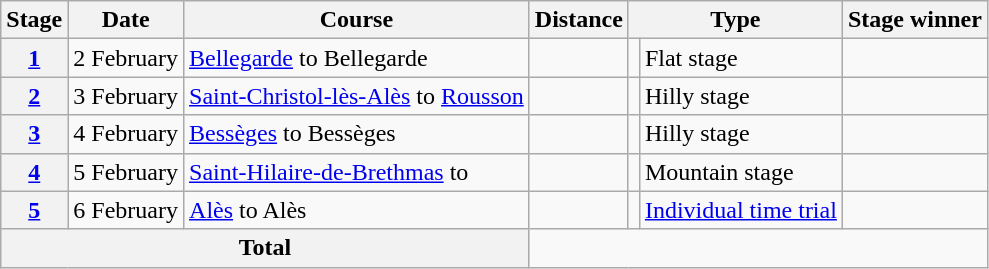<table class="wikitable">
<tr>
<th scope="col">Stage</th>
<th scope="col">Date</th>
<th scope="col">Course</th>
<th scope="col">Distance</th>
<th scope="col" colspan="2">Type</th>
<th scope="col">Stage winner</th>
</tr>
<tr>
<th scope="row"><a href='#'>1</a></th>
<td style="text-align:center;">2 February</td>
<td><a href='#'>Bellegarde</a> to Bellegarde</td>
<td style="text-align:center;"></td>
<td></td>
<td>Flat stage</td>
<td></td>
</tr>
<tr>
<th scope="row"><a href='#'>2</a></th>
<td style="text-align:center;">3 February</td>
<td><a href='#'>Saint-Christol-lès-Alès</a> to <a href='#'>Rousson</a></td>
<td style="text-align:center;"></td>
<td></td>
<td>Hilly stage</td>
<td></td>
</tr>
<tr>
<th scope="row"><a href='#'>3</a></th>
<td style="text-align:center;">4 February</td>
<td><a href='#'>Bessèges</a> to Bessèges</td>
<td style="text-align:center;"></td>
<td></td>
<td>Hilly stage</td>
<td></td>
</tr>
<tr>
<th scope="row"><a href='#'>4</a></th>
<td style="text-align:center;">5 February</td>
<td><a href='#'>Saint-Hilaire-de-Brethmas</a> to </td>
<td style="text-align:center;"></td>
<td></td>
<td>Mountain stage</td>
<td></td>
</tr>
<tr>
<th scope="row"><a href='#'>5</a></th>
<td style="text-align:center;">6 February</td>
<td><a href='#'>Alès</a> to Alès</td>
<td style="text-align:center;"></td>
<td></td>
<td><a href='#'>Individual time trial</a></td>
<td></td>
</tr>
<tr>
<th colspan="3">Total</th>
<td colspan="4" style="text-align:center;"></td>
</tr>
</table>
